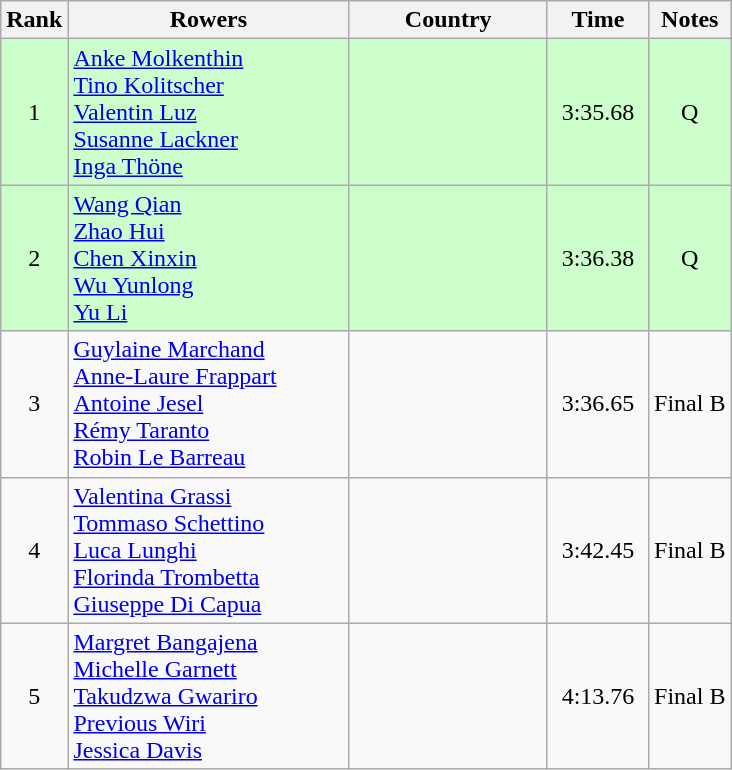<table class="wikitable" style="text-align:center">
<tr>
<th>Rank</th>
<th width=180>Rowers</th>
<th width=125>Country</th>
<th width=60>Time</th>
<th>Notes</th>
</tr>
<tr bgcolor=#ccffcc>
<td>1</td>
<td style="text-align:left"><a href='#'>Anke Molkenthin</a><br><a href='#'>Tino Kolitscher</a><br><a href='#'>Valentin Luz</a><br><a href='#'>Susanne Lackner</a><br><a href='#'>Inga Thöne</a></td>
<td style="text-align:left"></td>
<td>3:35.68</td>
<td>Q</td>
</tr>
<tr bgcolor=#ccffcc>
<td>2</td>
<td style="text-align:left"><a href='#'>Wang Qian</a><br><a href='#'>Zhao Hui</a><br><a href='#'>Chen Xinxin</a><br><a href='#'>Wu Yunlong</a><br><a href='#'>Yu Li</a></td>
<td style="text-align:left"></td>
<td>3:36.38</td>
<td>Q</td>
</tr>
<tr>
<td>3</td>
<td style="text-align:left"><a href='#'>Guylaine Marchand</a><br><a href='#'>Anne-Laure Frappart</a><br><a href='#'>Antoine Jesel</a><br><a href='#'>Rémy Taranto</a><br><a href='#'>Robin Le Barreau</a></td>
<td style="text-align:left"></td>
<td>3:36.65</td>
<td>Final B</td>
</tr>
<tr>
<td>4</td>
<td style="text-align:left"><a href='#'>Valentina Grassi</a><br><a href='#'>Tommaso Schettino</a><br><a href='#'>Luca Lunghi</a><br><a href='#'>Florinda Trombetta</a><br><a href='#'>Giuseppe Di Capua</a></td>
<td style="text-align:left"></td>
<td>3:42.45</td>
<td>Final B</td>
</tr>
<tr>
<td>5</td>
<td style="text-align:left"><a href='#'>Margret Bangajena</a><br><a href='#'>Michelle Garnett</a><br><a href='#'>Takudzwa Gwariro</a><br><a href='#'>Previous Wiri</a><br><a href='#'>Jessica Davis</a></td>
<td style="text-align:left"></td>
<td>4:13.76</td>
<td>Final B</td>
</tr>
</table>
